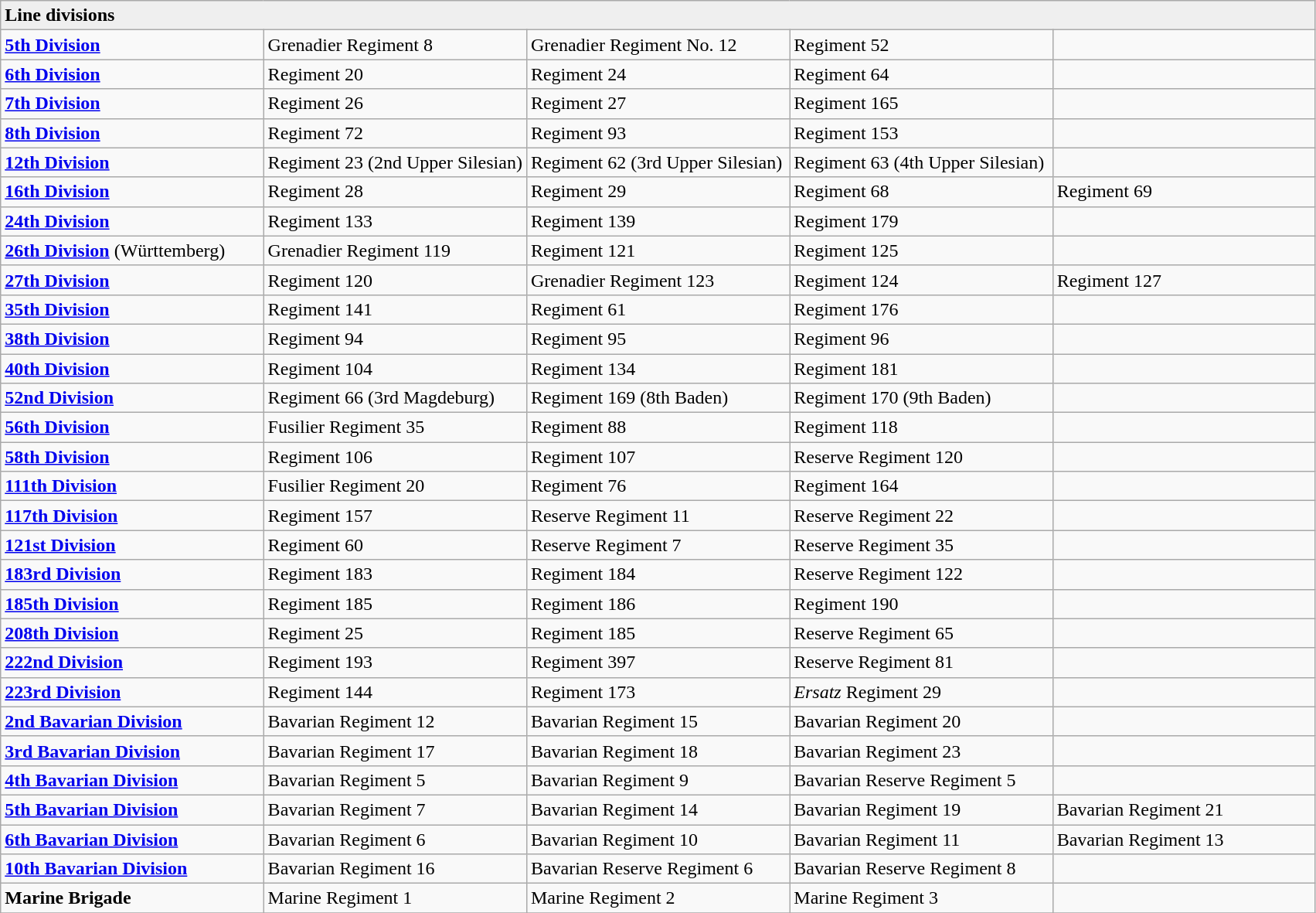<table class="wikitable">
<tr>
<td style="background:#efefef;" style="text-align: center;" colspan="5"><strong>Line divisions</strong></td>
</tr>
<tr>
<td width="20%"><strong><a href='#'>5th Division</a></strong></td>
<td width="20%">Grenadier Regiment 8</td>
<td width="20%">Grenadier Regiment No. 12</td>
<td width="20%">Regiment 52</td>
<td width="20%"></td>
</tr>
<tr>
<td><strong><a href='#'>6th Division</a></strong></td>
<td>Regiment 20</td>
<td>Regiment 24</td>
<td>Regiment 64</td>
<td></td>
</tr>
<tr>
<td><strong><a href='#'>7th Division</a></strong></td>
<td>Regiment 26</td>
<td>Regiment 27</td>
<td>Regiment 165</td>
<td></td>
</tr>
<tr>
<td><strong><a href='#'>8th Division</a></strong></td>
<td>Regiment 72</td>
<td>Regiment 93</td>
<td>Regiment 153</td>
<td></td>
</tr>
<tr>
<td><strong><a href='#'>12th Division</a></strong></td>
<td>Regiment 23 (2nd Upper Silesian)</td>
<td>Regiment 62 (3rd Upper Silesian)</td>
<td>Regiment 63 (4th Upper Silesian)</td>
<td></td>
</tr>
<tr>
<td><strong><a href='#'>16th Division</a></strong></td>
<td>Regiment 28</td>
<td>Regiment 29</td>
<td>Regiment 68</td>
<td>Regiment 69</td>
</tr>
<tr>
<td><strong><a href='#'>24th Division</a></strong></td>
<td>Regiment 133</td>
<td>Regiment 139</td>
<td>Regiment 179</td>
<td></td>
</tr>
<tr>
<td><strong><a href='#'>26th Division</a></strong> (Württemberg)</td>
<td>Grenadier Regiment 119</td>
<td>Regiment 121</td>
<td>Regiment 125</td>
<td></td>
</tr>
<tr>
<td><strong><a href='#'>27th Division</a></strong></td>
<td>Regiment 120</td>
<td>Grenadier Regiment 123</td>
<td>Regiment 124</td>
<td>Regiment 127</td>
</tr>
<tr>
<td><strong><a href='#'>35th Division</a></strong></td>
<td>Regiment 141</td>
<td>Regiment 61</td>
<td>Regiment 176</td>
<td></td>
</tr>
<tr>
<td><strong><a href='#'>38th Division</a></strong></td>
<td>Regiment 94</td>
<td>Regiment 95</td>
<td>Regiment 96</td>
<td></td>
</tr>
<tr>
<td><strong><a href='#'>40th Division</a></strong></td>
<td>Regiment 104</td>
<td>Regiment 134</td>
<td>Regiment 181</td>
<td></td>
</tr>
<tr>
<td><strong><a href='#'>52nd Division</a></strong></td>
<td>Regiment 66 (3rd Magdeburg)</td>
<td>Regiment 169 (8th Baden)</td>
<td>Regiment 170 (9th Baden)</td>
<td></td>
</tr>
<tr>
<td><strong><a href='#'>56th Division</a></strong></td>
<td>Fusilier Regiment 35</td>
<td>Regiment 88</td>
<td>Regiment 118</td>
<td></td>
</tr>
<tr>
<td><strong><a href='#'>58th Division</a></strong></td>
<td>Regiment 106</td>
<td>Regiment 107</td>
<td>Reserve Regiment 120</td>
<td></td>
</tr>
<tr>
<td><strong><a href='#'>111th Division</a></strong></td>
<td>Fusilier Regiment 20</td>
<td>Regiment 76</td>
<td>Regiment 164</td>
<td></td>
</tr>
<tr>
<td><strong><a href='#'>117th Division</a></strong></td>
<td>Regiment 157</td>
<td>Reserve Regiment 11</td>
<td>Reserve Regiment 22</td>
<td></td>
</tr>
<tr>
<td><strong><a href='#'>121st Division</a></strong></td>
<td>Regiment 60</td>
<td>Reserve Regiment 7</td>
<td>Reserve Regiment 35</td>
<td></td>
</tr>
<tr>
<td><strong><a href='#'>183rd Division</a></strong></td>
<td>Regiment 183</td>
<td>Regiment 184</td>
<td>Reserve Regiment 122</td>
<td></td>
</tr>
<tr>
<td><strong><a href='#'>185th Division</a></strong></td>
<td>Regiment 185</td>
<td>Regiment 186</td>
<td>Regiment 190</td>
<td></td>
</tr>
<tr>
<td><strong><a href='#'>208th Division</a></strong></td>
<td>Regiment 25</td>
<td>Regiment 185</td>
<td>Reserve Regiment 65</td>
<td></td>
</tr>
<tr>
<td><strong><a href='#'>222nd Division</a></strong></td>
<td>Regiment 193</td>
<td>Regiment 397</td>
<td>Reserve Regiment 81</td>
<td></td>
</tr>
<tr>
<td><strong><a href='#'>223rd Division</a></strong></td>
<td>Regiment 144</td>
<td>Regiment 173</td>
<td><em>Ersatz</em> Regiment 29</td>
<td></td>
</tr>
<tr>
<td><strong><a href='#'>2nd Bavarian Division</a></strong></td>
<td>Bavarian Regiment 12</td>
<td>Bavarian Regiment 15</td>
<td>Bavarian Regiment 20</td>
<td></td>
</tr>
<tr>
<td><strong><a href='#'>3rd Bavarian Division</a></strong></td>
<td>Bavarian Regiment 17</td>
<td>Bavarian Regiment 18</td>
<td>Bavarian Regiment 23</td>
<td></td>
</tr>
<tr>
<td><strong><a href='#'>4th Bavarian Division</a></strong></td>
<td>Bavarian Regiment 5</td>
<td>Bavarian Regiment 9</td>
<td>Bavarian Reserve Regiment 5</td>
<td></td>
</tr>
<tr>
<td><strong><a href='#'>5th Bavarian Division</a></strong></td>
<td>Bavarian Regiment 7</td>
<td>Bavarian Regiment 14</td>
<td>Bavarian Regiment 19</td>
<td>Bavarian Regiment 21</td>
</tr>
<tr>
<td><strong><a href='#'>6th Bavarian Division</a></strong></td>
<td>Bavarian Regiment 6</td>
<td>Bavarian Regiment 10</td>
<td>Bavarian Regiment 11</td>
<td>Bavarian Regiment 13</td>
</tr>
<tr>
<td><strong><a href='#'>10th Bavarian Division</a></strong></td>
<td>Bavarian Regiment 16</td>
<td>Bavarian Reserve Regiment 6</td>
<td>Bavarian Reserve Regiment 8</td>
<td></td>
</tr>
<tr>
<td><strong>Marine Brigade</strong></td>
<td>Marine Regiment 1</td>
<td>Marine Regiment 2</td>
<td>Marine Regiment 3</td>
<td></td>
</tr>
<tr>
</tr>
</table>
